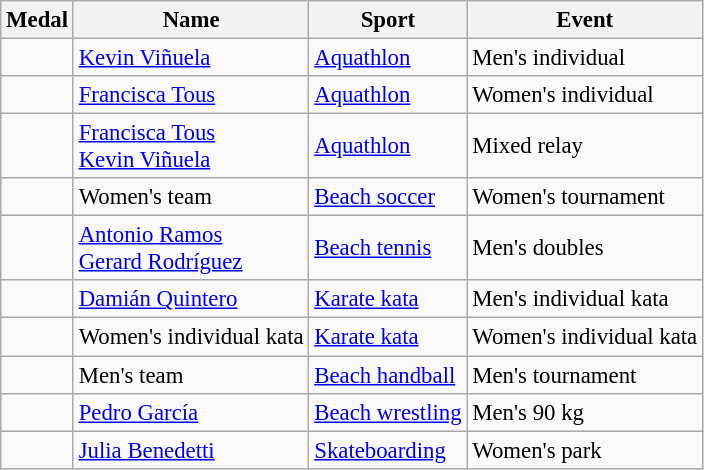<table class="wikitable sortable" style="font-size: 95%;">
<tr>
<th>Medal</th>
<th>Name</th>
<th>Sport</th>
<th>Event</th>
</tr>
<tr>
<td></td>
<td><a href='#'>Kevin Viñuela</a></td>
<td><a href='#'>Aquathlon</a></td>
<td>Men's individual</td>
</tr>
<tr>
<td></td>
<td><a href='#'>Francisca Tous</a></td>
<td><a href='#'>Aquathlon</a></td>
<td>Women's individual</td>
</tr>
<tr>
<td></td>
<td><a href='#'>Francisca Tous</a><br><a href='#'>Kevin Viñuela</a></td>
<td><a href='#'>Aquathlon</a></td>
<td>Mixed relay</td>
</tr>
<tr>
<td></td>
<td>Women's team</td>
<td><a href='#'>Beach soccer</a></td>
<td>Women's tournament</td>
</tr>
<tr>
<td></td>
<td><a href='#'>Antonio Ramos</a><br><a href='#'>Gerard Rodríguez</a></td>
<td><a href='#'>Beach tennis</a></td>
<td>Men's doubles</td>
</tr>
<tr>
<td></td>
<td><a href='#'>Damián Quintero</a></td>
<td><a href='#'>Karate kata</a></td>
<td>Men's individual kata</td>
</tr>
<tr>
<td></td>
<td>Women's individual kata</td>
<td><a href='#'>Karate kata</a></td>
<td>Women's individual kata</td>
</tr>
<tr>
<td></td>
<td>Men's team</td>
<td><a href='#'>Beach handball</a></td>
<td>Men's tournament</td>
</tr>
<tr>
<td></td>
<td><a href='#'>Pedro García</a></td>
<td><a href='#'>Beach wrestling</a></td>
<td>Men's 90 kg</td>
</tr>
<tr>
<td></td>
<td><a href='#'>Julia Benedetti</a></td>
<td><a href='#'>Skateboarding</a></td>
<td>Women's park</td>
</tr>
</table>
